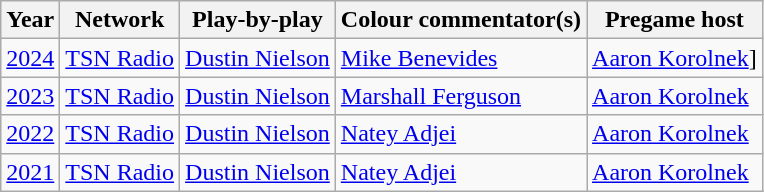<table class="wikitable">
<tr>
<th><strong>Year</strong></th>
<th><strong>Network</strong></th>
<th><strong>Play-by-play</strong></th>
<th><strong>Colour commentator(s)</strong></th>
<th><strong>Pregame host</strong></th>
</tr>
<tr>
<td><a href='#'>2024</a></td>
<td><a href='#'>TSN Radio</a></td>
<td><a href='#'>Dustin Nielson</a></td>
<td><a href='#'>Mike Benevides</a></td>
<td><a href='#'>Aaron Korolnek</a>]</td>
</tr>
<tr>
<td><a href='#'>2023</a></td>
<td><a href='#'>TSN Radio</a></td>
<td><a href='#'>Dustin Nielson</a></td>
<td><a href='#'>Marshall Ferguson</a></td>
<td><a href='#'>Aaron Korolnek</a></td>
</tr>
<tr>
<td><a href='#'>2022</a></td>
<td><a href='#'>TSN Radio</a></td>
<td><a href='#'>Dustin Nielson</a></td>
<td><a href='#'>Natey Adjei</a></td>
<td><a href='#'>Aaron Korolnek</a></td>
</tr>
<tr>
<td><a href='#'>2021</a></td>
<td><a href='#'>TSN Radio</a></td>
<td><a href='#'>Dustin Nielson</a></td>
<td><a href='#'>Natey Adjei</a></td>
<td><a href='#'>Aaron Korolnek</a></td>
</tr>
</table>
